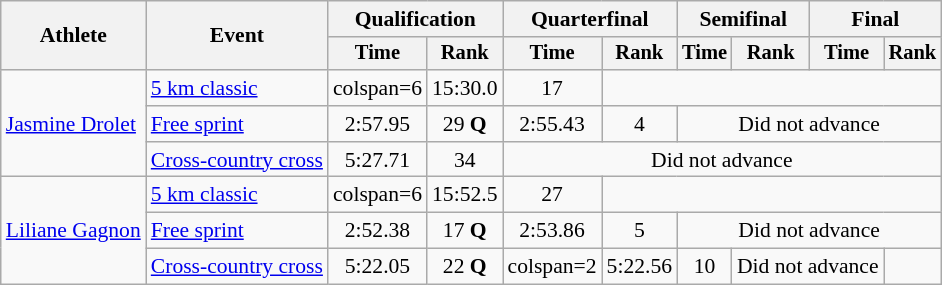<table class="wikitable" style="font-size:90%">
<tr>
<th rowspan="2">Athlete</th>
<th rowspan="2">Event</th>
<th colspan="2">Qualification</th>
<th colspan="2">Quarterfinal</th>
<th colspan="2">Semifinal</th>
<th colspan="2">Final</th>
</tr>
<tr style="font-size:95%">
<th>Time</th>
<th>Rank</th>
<th>Time</th>
<th>Rank</th>
<th>Time</th>
<th>Rank</th>
<th>Time</th>
<th>Rank</th>
</tr>
<tr align=center>
<td align=left rowspan=3><a href='#'>Jasmine Drolet</a></td>
<td align=left><a href='#'>5 km classic</a></td>
<td>colspan=6 </td>
<td>15:30.0</td>
<td>17</td>
</tr>
<tr align=center>
<td align=left><a href='#'>Free sprint</a></td>
<td>2:57.95</td>
<td>29 <strong>Q</strong></td>
<td>2:55.43</td>
<td>4</td>
<td colspan=4>Did not advance</td>
</tr>
<tr align=center>
<td align=left><a href='#'>Cross-country cross</a></td>
<td>5:27.71</td>
<td>34</td>
<td colspan=6>Did not advance</td>
</tr>
<tr align=center>
<td align=left rowspan=3><a href='#'>Liliane Gagnon</a></td>
<td align=left><a href='#'>5 km classic</a></td>
<td>colspan=6 </td>
<td>15:52.5</td>
<td>27</td>
</tr>
<tr align=center>
<td align=left><a href='#'>Free sprint</a></td>
<td>2:52.38</td>
<td>17 <strong>Q</strong></td>
<td>2:53.86</td>
<td>5</td>
<td colspan=4>Did not advance</td>
</tr>
<tr align=center>
<td align=left><a href='#'>Cross-country cross</a></td>
<td>5:22.05</td>
<td>22 <strong>Q</strong></td>
<td>colspan=2 </td>
<td>5:22.56</td>
<td>10</td>
<td colspan=2>Did not advance</td>
</tr>
</table>
